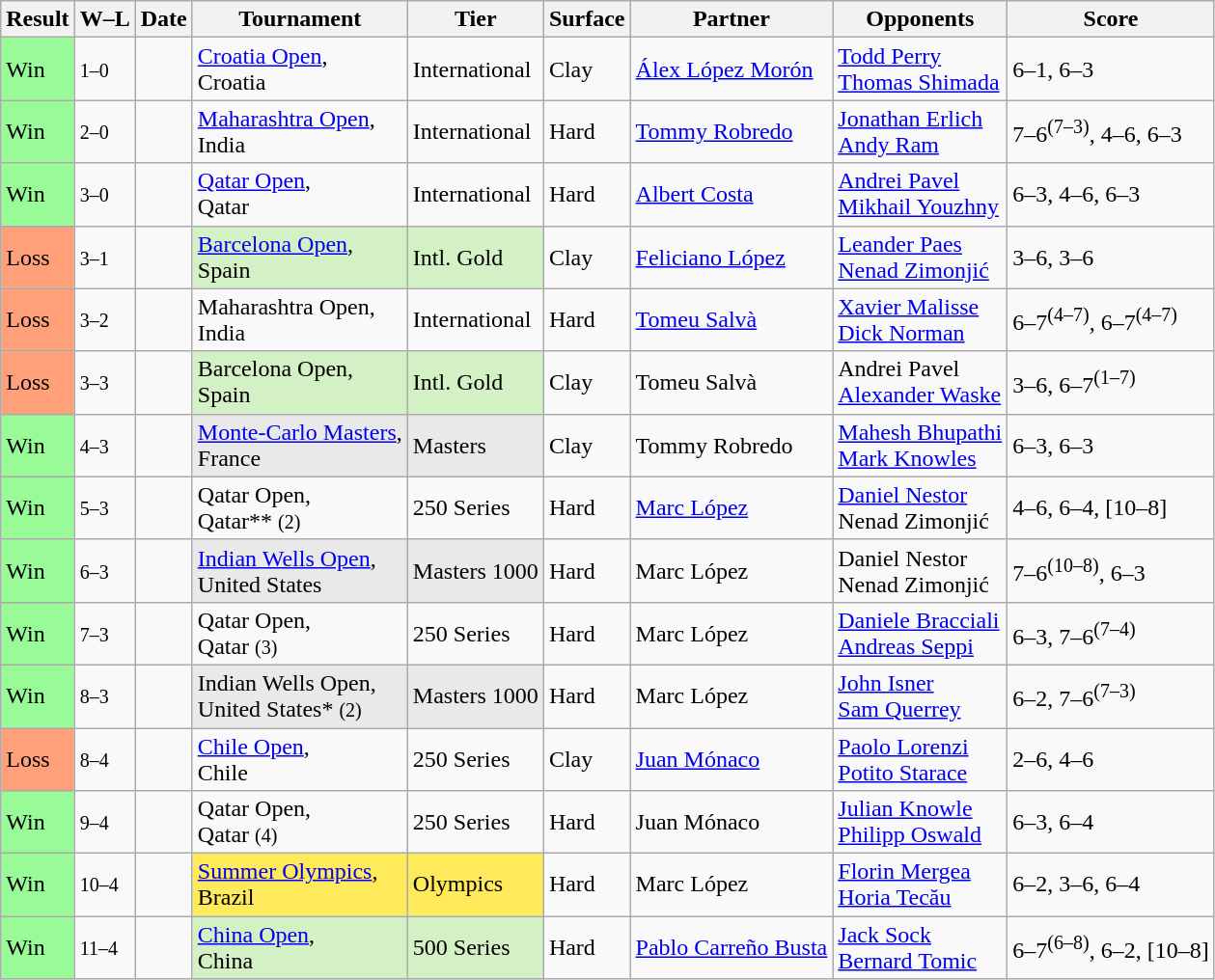<table class="sortable wikitable nowrap">
<tr>
<th>Result</th>
<th class="unsortable">W–L</th>
<th>Date</th>
<th>Tournament</th>
<th>Tier</th>
<th>Surface</th>
<th>Partner</th>
<th>Opponents</th>
<th class="unsortable">Score</th>
</tr>
<tr>
<td style="background:#98fb98;">Win</td>
<td><small>1–0</small></td>
<td><a href='#'></a></td>
<td><a href='#'>Croatia Open</a>, <br> Croatia</td>
<td>International</td>
<td>Clay</td>
<td> <a href='#'>Álex López Morón</a></td>
<td> <a href='#'>Todd Perry</a><br> <a href='#'>Thomas Shimada</a></td>
<td>6–1, 6–3</td>
</tr>
<tr>
<td style="background:#98fb98;">Win</td>
<td><small>2–0</small></td>
<td><a href='#'></a></td>
<td><a href='#'>Maharashtra Open</a>, <br> India</td>
<td>International</td>
<td>Hard</td>
<td> <a href='#'>Tommy Robredo</a></td>
<td> <a href='#'>Jonathan Erlich</a><br> <a href='#'>Andy Ram</a></td>
<td>7–6<sup>(7–3)</sup>, 4–6, 6–3</td>
</tr>
<tr>
<td style="background:#98fb98;">Win</td>
<td><small>3–0</small></td>
<td><a href='#'></a></td>
<td><a href='#'>Qatar Open</a>, <br> Qatar</td>
<td>International</td>
<td>Hard</td>
<td> <a href='#'>Albert Costa</a></td>
<td> <a href='#'>Andrei Pavel</a><br> <a href='#'>Mikhail Youzhny</a></td>
<td>6–3, 4–6, 6–3</td>
</tr>
<tr>
<td style="background:#ffa07a;">Loss</td>
<td><small>3–1</small></td>
<td><a href='#'></a></td>
<td style="background:#D4F1C5;"><a href='#'>Barcelona Open</a>, <br> Spain</td>
<td style="background:#D4F1C5;">Intl. Gold</td>
<td>Clay</td>
<td> <a href='#'>Feliciano López</a></td>
<td> <a href='#'>Leander Paes</a><br> <a href='#'>Nenad Zimonjić</a></td>
<td>3–6, 3–6</td>
</tr>
<tr>
<td style="background:#ffa07a;">Loss</td>
<td><small>3–2</small></td>
<td><a href='#'></a></td>
<td>Maharashtra Open, <br> India</td>
<td>International</td>
<td>Hard</td>
<td> <a href='#'>Tomeu Salvà</a></td>
<td> <a href='#'>Xavier Malisse</a><br> <a href='#'>Dick Norman</a></td>
<td>6–7<sup>(4–7)</sup>, 6–7<sup>(4–7)</sup></td>
</tr>
<tr>
<td style="background:#ffa07a;">Loss</td>
<td><small>3–3</small></td>
<td><a href='#'></a></td>
<td style="background:#D4F1C5;">Barcelona Open, <br> Spain</td>
<td style="background:#D4F1C5;">Intl. Gold</td>
<td>Clay</td>
<td> Tomeu Salvà</td>
<td> Andrei Pavel<br> <a href='#'>Alexander Waske</a></td>
<td>3–6, 6–7<sup>(1–7)</sup></td>
</tr>
<tr>
<td style="background:#98fb98;">Win</td>
<td><small>4–3</small></td>
<td><a href='#'></a></td>
<td style="background:#e9e9e9;"><a href='#'>Monte-Carlo Masters</a>, <br> France</td>
<td style="background:#e9e9e9;">Masters</td>
<td>Clay</td>
<td> Tommy Robredo</td>
<td> <a href='#'>Mahesh Bhupathi</a><br> <a href='#'>Mark Knowles</a></td>
<td>6–3, 6–3</td>
</tr>
<tr>
<td style="background:#98fb98;">Win</td>
<td><small>5–3</small></td>
<td><a href='#'></a></td>
<td>Qatar Open, <br> Qatar** <small>(2)</small></td>
<td>250 Series</td>
<td>Hard</td>
<td> <a href='#'>Marc López</a></td>
<td> <a href='#'>Daniel Nestor</a><br> Nenad Zimonjić</td>
<td>4–6, 6–4, [10–8]</td>
</tr>
<tr>
<td style="background:#98fb98;">Win</td>
<td><small>6–3</small></td>
<td><a href='#'></a></td>
<td style="background:#e9e9e9;"><a href='#'>Indian Wells Open</a>, <br> United States</td>
<td style="background:#e9e9e9;">Masters 1000</td>
<td>Hard</td>
<td> Marc López</td>
<td> Daniel Nestor<br> Nenad Zimonjić</td>
<td>7–6<sup>(10–8)</sup>, 6–3</td>
</tr>
<tr>
<td style="background:#98fb98;">Win</td>
<td><small>7–3</small></td>
<td><a href='#'></a></td>
<td>Qatar Open, <br> Qatar <small>(3)</small></td>
<td>250 Series</td>
<td>Hard</td>
<td> Marc López</td>
<td> <a href='#'>Daniele Bracciali</a><br> <a href='#'>Andreas Seppi</a></td>
<td>6–3, 7–6<sup>(7–4)</sup></td>
</tr>
<tr>
<td style="background:#98fb98;">Win</td>
<td><small>8–3</small></td>
<td><a href='#'></a></td>
<td style="background:#e9e9e9;">Indian Wells Open, <br> United States* <small>(2)</small></td>
<td style="background:#e9e9e9;">Masters 1000</td>
<td>Hard</td>
<td> Marc López</td>
<td> <a href='#'>John Isner</a><br> <a href='#'>Sam Querrey</a></td>
<td>6–2, 7–6<sup>(7–3)</sup></td>
</tr>
<tr>
<td style="background:#ffa07a;">Loss</td>
<td><small>8–4</small></td>
<td><a href='#'></a></td>
<td><a href='#'>Chile Open</a>, <br> Chile</td>
<td>250 Series</td>
<td>Clay</td>
<td> <a href='#'>Juan Mónaco</a></td>
<td> <a href='#'>Paolo Lorenzi</a><br> <a href='#'>Potito Starace</a></td>
<td>2–6, 4–6</td>
</tr>
<tr>
<td style="background:#98fb98;">Win</td>
<td><small>9–4</small></td>
<td><a href='#'></a></td>
<td>Qatar Open, <br> Qatar <small>(4)</small></td>
<td>250 Series</td>
<td>Hard</td>
<td> Juan Mónaco</td>
<td> <a href='#'>Julian Knowle</a><br> <a href='#'>Philipp Oswald</a></td>
<td>6–3, 6–4</td>
</tr>
<tr>
<td style="background:#98fb98;">Win</td>
<td><small>10–4</small></td>
<td><a href='#'></a></td>
<td style="background:#FFEA5C;"><a href='#'>Summer Olympics</a>, <br> Brazil</td>
<td style="background:#FFEA5C;">Olympics</td>
<td>Hard</td>
<td> Marc López</td>
<td> <a href='#'>Florin Mergea</a><br> <a href='#'>Horia Tecău</a></td>
<td>6–2, 3–6, 6–4</td>
</tr>
<tr>
<td style="background:#98fb98;">Win</td>
<td><small>11–4</small></td>
<td><a href='#'></a></td>
<td style="background:#D4F1C5;"><a href='#'>China Open</a>, <br> China</td>
<td style="background:#D4F1C5;">500 Series</td>
<td>Hard</td>
<td> <a href='#'>Pablo Carreño Busta</a></td>
<td> <a href='#'>Jack Sock</a><br> <a href='#'>Bernard Tomic</a></td>
<td>6–7<sup>(6–8)</sup>, 6–2, [10–8]</td>
</tr>
</table>
